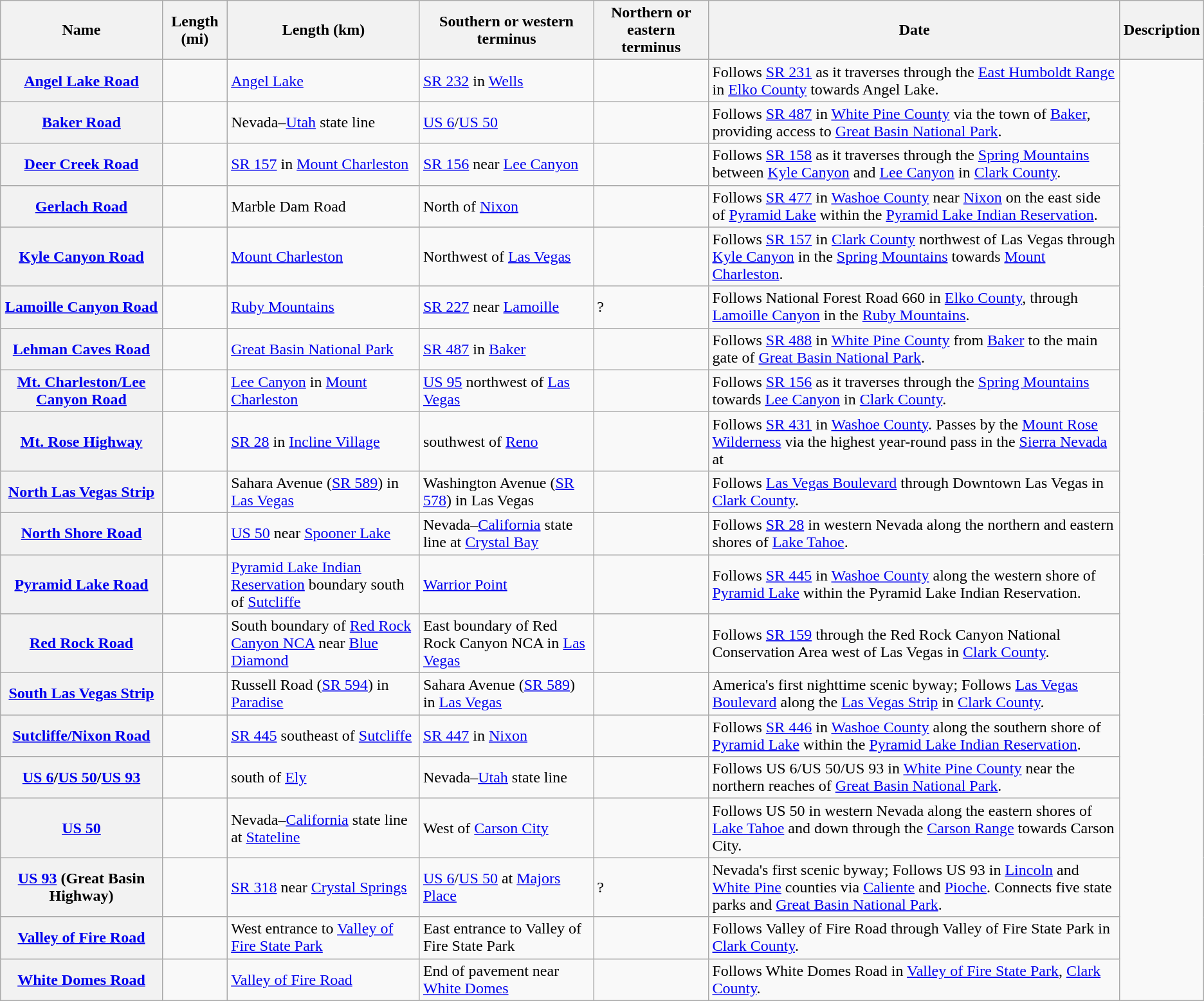<table class="wikitable sortable plainrowheaders">
<tr>
<th scope="col">Name</th>
<th scope="col">Length (mi)</th>
<th scope="col">Length (km)</th>
<th scope="col" class="unsortable">Southern or western terminus</th>
<th scope="col" class="unsortable">Northern or eastern terminus</th>
<th scope="col">Date</th>
<th scope="col" class="unsortable">Description</th>
</tr>
<tr>
<th scope="row"><a href='#'>Angel Lake Road</a></th>
<td></td>
<td><a href='#'>Angel Lake</a></td>
<td><a href='#'>SR 232</a> in <a href='#'>Wells</a></td>
<td></td>
<td>Follows <a href='#'>SR 231</a> as it traverses through the <a href='#'>East Humboldt Range</a> in <a href='#'>Elko County</a> towards Angel Lake.</td>
</tr>
<tr>
<th scope="row"><a href='#'>Baker Road</a></th>
<td></td>
<td>Nevada–<a href='#'>Utah</a> state line</td>
<td><a href='#'>US 6</a>/<a href='#'>US 50</a></td>
<td></td>
<td>Follows <a href='#'>SR 487</a> in <a href='#'>White Pine County</a> via the town of <a href='#'>Baker</a>, providing access to <a href='#'>Great Basin National Park</a>.</td>
</tr>
<tr>
<th scope="row"><a href='#'>Deer Creek Road</a></th>
<td></td>
<td><a href='#'>SR 157</a> in <a href='#'>Mount Charleston</a></td>
<td><a href='#'>SR 156</a> near <a href='#'>Lee Canyon</a></td>
<td></td>
<td>Follows <a href='#'>SR 158</a> as it traverses through the <a href='#'>Spring Mountains</a> between <a href='#'>Kyle Canyon</a> and <a href='#'>Lee Canyon</a> in <a href='#'>Clark County</a>.</td>
</tr>
<tr>
<th scope="row"><a href='#'>Gerlach Road</a></th>
<td></td>
<td>Marble Dam Road</td>
<td>North of <a href='#'>Nixon</a></td>
<td></td>
<td>Follows <a href='#'>SR 477</a> in <a href='#'>Washoe County</a> near <a href='#'>Nixon</a> on the east side of <a href='#'>Pyramid Lake</a> within the <a href='#'>Pyramid Lake Indian Reservation</a>.</td>
</tr>
<tr>
<th scope="row"><a href='#'>Kyle Canyon Road</a></th>
<td></td>
<td><a href='#'>Mount Charleston</a></td>
<td>Northwest of <a href='#'>Las Vegas</a></td>
<td></td>
<td>Follows <a href='#'>SR 157</a> in <a href='#'>Clark County</a> northwest of Las Vegas through <a href='#'>Kyle Canyon</a> in the <a href='#'>Spring Mountains</a> towards <a href='#'>Mount Charleston</a>.</td>
</tr>
<tr>
<th scope="row"><a href='#'>Lamoille Canyon Road</a></th>
<td></td>
<td><a href='#'>Ruby Mountains</a></td>
<td><a href='#'>SR 227</a> near <a href='#'>Lamoille</a></td>
<td>?</td>
<td>Follows National Forest Road 660 in <a href='#'>Elko County</a>, through <a href='#'>Lamoille Canyon</a> in the <a href='#'>Ruby Mountains</a>.</td>
</tr>
<tr>
<th scope="row"><a href='#'>Lehman Caves Road</a></th>
<td></td>
<td><a href='#'>Great Basin National Park</a></td>
<td><a href='#'>SR 487</a> in <a href='#'>Baker</a></td>
<td></td>
<td>Follows <a href='#'>SR 488</a> in <a href='#'>White Pine County</a> from <a href='#'>Baker</a> to the main gate of <a href='#'>Great Basin National Park</a>.</td>
</tr>
<tr>
<th scope="row"><a href='#'>Mt. Charleston/Lee Canyon Road</a></th>
<td></td>
<td><a href='#'>Lee Canyon</a> in <a href='#'>Mount Charleston</a></td>
<td><a href='#'>US 95</a> northwest of <a href='#'>Las Vegas</a></td>
<td></td>
<td>Follows <a href='#'>SR 156</a> as it traverses through the <a href='#'>Spring Mountains</a> towards <a href='#'>Lee Canyon</a> in <a href='#'>Clark County</a>.</td>
</tr>
<tr>
<th scope="row"><a href='#'>Mt. Rose Highway</a></th>
<td></td>
<td><a href='#'>SR 28</a> in <a href='#'>Incline Village</a></td>
<td>southwest of <a href='#'>Reno</a></td>
<td></td>
<td>Follows <a href='#'>SR 431</a> in <a href='#'>Washoe County</a>. Passes by the <a href='#'>Mount Rose Wilderness</a> via the highest year-round pass in the <a href='#'>Sierra Nevada</a> at </td>
</tr>
<tr>
<th scope="row"><a href='#'>North Las Vegas Strip</a></th>
<td></td>
<td>Sahara Avenue (<a href='#'>SR 589</a>) in <a href='#'>Las Vegas</a></td>
<td>Washington Avenue (<a href='#'>SR 578</a>) in Las Vegas</td>
<td></td>
<td>Follows <a href='#'>Las Vegas Boulevard</a> through Downtown Las Vegas in <a href='#'>Clark County</a>.</td>
</tr>
<tr>
<th scope="row"><a href='#'>North Shore Road</a></th>
<td></td>
<td><a href='#'>US 50</a> near <a href='#'>Spooner Lake</a></td>
<td>Nevada–<a href='#'>California</a> state line at <a href='#'>Crystal Bay</a></td>
<td></td>
<td>Follows <a href='#'>SR 28</a> in western Nevada along the northern and eastern shores of <a href='#'>Lake Tahoe</a>.</td>
</tr>
<tr>
<th scope="row"><a href='#'>Pyramid Lake Road</a></th>
<td></td>
<td><a href='#'>Pyramid Lake Indian Reservation</a> boundary south of <a href='#'>Sutcliffe</a></td>
<td><a href='#'>Warrior Point</a></td>
<td></td>
<td>Follows <a href='#'>SR 445</a> in <a href='#'>Washoe County</a> along the western shore of <a href='#'>Pyramid Lake</a> within the Pyramid Lake Indian Reservation.</td>
</tr>
<tr>
<th scope="row"><a href='#'>Red Rock Road</a></th>
<td></td>
<td>South boundary of <a href='#'>Red Rock Canyon NCA</a> near <a href='#'>Blue Diamond</a></td>
<td>East boundary of Red Rock Canyon NCA in <a href='#'>Las Vegas</a></td>
<td></td>
<td>Follows <a href='#'>SR 159</a> through the Red Rock Canyon National Conservation Area west of Las Vegas in <a href='#'>Clark County</a>.</td>
</tr>
<tr>
<th scope="row"><a href='#'>South Las Vegas Strip</a></th>
<td></td>
<td>Russell Road (<a href='#'>SR 594</a>) in <a href='#'>Paradise</a></td>
<td>Sahara Avenue (<a href='#'>SR 589</a>) in <a href='#'>Las Vegas</a></td>
<td></td>
<td>America's first nighttime scenic byway; Follows <a href='#'>Las Vegas Boulevard</a> along the <a href='#'>Las Vegas Strip</a> in <a href='#'>Clark County</a>.</td>
</tr>
<tr>
<th scope="row"><a href='#'>Sutcliffe/Nixon Road</a></th>
<td></td>
<td><a href='#'>SR 445</a> southeast of <a href='#'>Sutcliffe</a></td>
<td><a href='#'>SR 447</a> in <a href='#'>Nixon</a></td>
<td></td>
<td>Follows <a href='#'>SR 446</a> in <a href='#'>Washoe County</a> along the southern shore of <a href='#'>Pyramid Lake</a> within the <a href='#'>Pyramid Lake Indian Reservation</a>.</td>
</tr>
<tr>
<th scope="row"><a href='#'>US 6</a>/<a href='#'>US 50</a>/<a href='#'>US 93</a></th>
<td></td>
<td>south of <a href='#'>Ely</a></td>
<td>Nevada–<a href='#'>Utah</a> state line</td>
<td></td>
<td>Follows US 6/US 50/US 93 in <a href='#'>White Pine County</a> near the northern reaches of <a href='#'>Great Basin National Park</a>.</td>
</tr>
<tr>
<th scope="row"><a href='#'>US 50</a></th>
<td></td>
<td>Nevada–<a href='#'>California</a> state line at <a href='#'>Stateline</a></td>
<td>West of <a href='#'>Carson City</a></td>
<td></td>
<td>Follows US 50 in western Nevada along the eastern shores of <a href='#'>Lake Tahoe</a> and down through the <a href='#'>Carson Range</a> towards Carson City.</td>
</tr>
<tr>
<th scope="row"><a href='#'>US 93</a> (Great Basin Highway)</th>
<td></td>
<td><a href='#'>SR 318</a> near <a href='#'>Crystal Springs</a></td>
<td><a href='#'>US 6</a>/<a href='#'>US 50</a> at <a href='#'>Majors Place</a></td>
<td>?</td>
<td>Nevada's first scenic byway; Follows US 93 in <a href='#'>Lincoln</a> and <a href='#'>White Pine</a> counties via <a href='#'>Caliente</a> and <a href='#'>Pioche</a>. Connects five state parks and <a href='#'>Great Basin National Park</a>.</td>
</tr>
<tr>
<th scope="row"><a href='#'>Valley of Fire Road</a></th>
<td></td>
<td>West entrance to <a href='#'>Valley of Fire State Park</a></td>
<td>East entrance to Valley of Fire State Park</td>
<td></td>
<td>Follows Valley of Fire Road through Valley of Fire State Park in <a href='#'>Clark County</a>.</td>
</tr>
<tr>
<th scope="row"><a href='#'>White Domes Road</a></th>
<td></td>
<td><a href='#'>Valley of Fire Road</a></td>
<td>End of pavement near <a href='#'>White Domes</a></td>
<td></td>
<td>Follows White Domes Road  in <a href='#'>Valley of Fire State Park</a>, <a href='#'>Clark County</a>.</td>
</tr>
</table>
